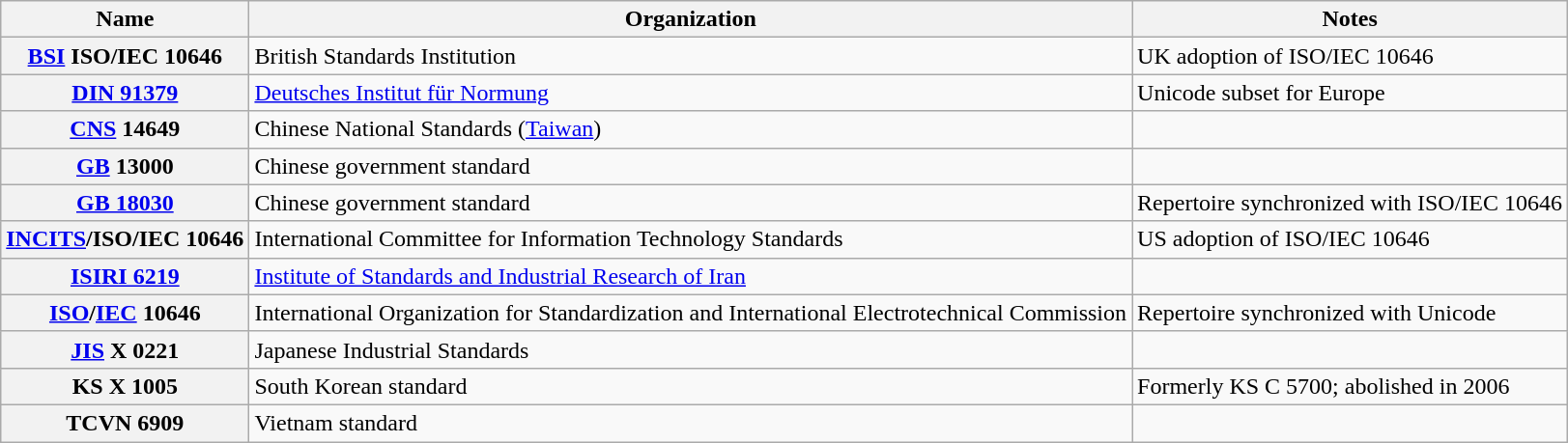<table class="wikitable">
<tr>
<th scope="col">Name</th>
<th scope="col">Organization</th>
<th scope="col">Notes</th>
</tr>
<tr>
<th scope="row"><a href='#'>BSI</a> ISO/IEC 10646</th>
<td>British Standards Institution</td>
<td>UK adoption of ISO/IEC 10646</td>
</tr>
<tr>
<th scope="row"><a href='#'>DIN 91379</a></th>
<td><a href='#'>Deutsches Institut für Normung</a></td>
<td>Unicode subset for Europe</td>
</tr>
<tr>
<th scope="row"><a href='#'>CNS</a> 14649</th>
<td>Chinese National Standards (<a href='#'>Taiwan</a>)</td>
</tr>
<tr>
<th scope="row"><a href='#'>GB</a> 13000</th>
<td>Chinese government standard</td>
<td></td>
</tr>
<tr>
<th scope="row"><a href='#'>GB 18030</a></th>
<td>Chinese government standard</td>
<td>Repertoire synchronized with ISO/IEC 10646</td>
</tr>
<tr>
<th scope="row"><a href='#'>INCITS</a>/ISO/IEC 10646</th>
<td>International Committee for Information Technology Standards</td>
<td>US adoption of ISO/IEC 10646</td>
</tr>
<tr>
<th scope="row"><a href='#'>ISIRI 6219</a></th>
<td><a href='#'>Institute of Standards and Industrial Research of Iran</a></td>
<td></td>
</tr>
<tr>
<th scope="row"><a href='#'>ISO</a>/<a href='#'>IEC</a> 10646</th>
<td>International Organization for Standardization and International Electrotechnical Commission</td>
<td>Repertoire synchronized with Unicode</td>
</tr>
<tr>
<th scope="row"><a href='#'>JIS</a> X 0221</th>
<td>Japanese Industrial Standards</td>
<td></td>
</tr>
<tr>
<th scope="row">KS X 1005</th>
<td>South Korean standard</td>
<td>Formerly KS C 5700; abolished in 2006</td>
</tr>
<tr>
<th scope="row">TCVN 6909</th>
<td>Vietnam standard</td>
<td></td>
</tr>
</table>
